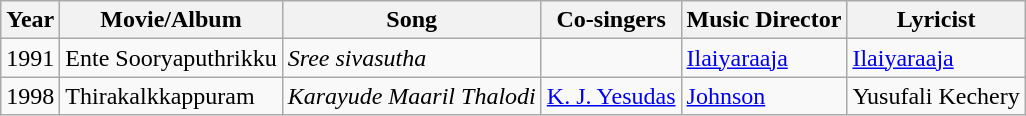<table class="wikitable sortable">
<tr>
<th scope="col">Year</th>
<th scope="col">Movie/Album</th>
<th scope="col">Song</th>
<th scope="col">Co-singers</th>
<th scope="col">Music Director</th>
<th scope="col">Lyricist</th>
</tr>
<tr>
<td>1991</td>
<td>Ente Sooryaputhrikku</td>
<td><em>Sree sivasutha</em></td>
<td></td>
<td><a href='#'>Ilaiyaraaja</a></td>
<td><a href='#'>Ilaiyaraaja</a></td>
</tr>
<tr>
<td>1998</td>
<td>Thirakalkkappuram</td>
<td><em>Karayude Maaril Thalodi</em></td>
<td><a href='#'>K. J. Yesudas</a></td>
<td><a href='#'>Johnson</a></td>
<td>Yusufali Kechery</td>
</tr>
</table>
